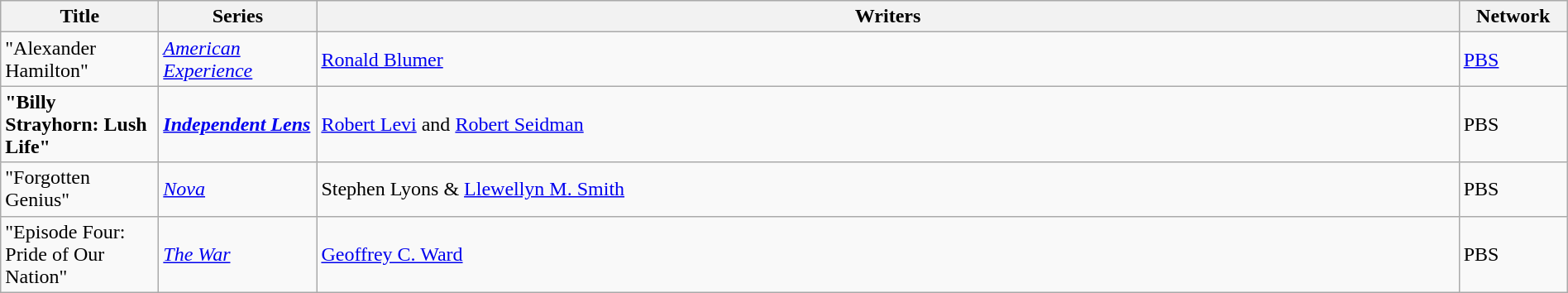<table class="wikitable" style="width:100%;">
<tr>
<th style="width:120px;">Title</th>
<th style="width:120px;">Series</th>
<th>Writers</th>
<th style="width:80px;">Network</th>
</tr>
<tr>
<td>"Alexander Hamilton"</td>
<td><em><a href='#'>American Experience</a></em></td>
<td><a href='#'>Ronald Blumer</a></td>
<td><a href='#'>PBS</a></td>
</tr>
<tr>
<td><strong> "Billy Strayhorn: Lush Life" </strong></td>
<td><strong> <em><a href='#'>Independent Lens</a></em> </strong></td>
<td><a href='#'>Robert Levi</a> and <a href='#'>Robert Seidman</a></td>
<td>PBS</td>
</tr>
<tr>
<td>"Forgotten Genius"</td>
<td><em><a href='#'>Nova</a></em></td>
<td>Stephen Lyons & <a href='#'>Llewellyn M. Smith</a></td>
<td>PBS</td>
</tr>
<tr>
<td>"Episode Four: Pride of Our Nation"</td>
<td><em><a href='#'>The War</a></em></td>
<td><a href='#'>Geoffrey C. Ward</a></td>
<td>PBS</td>
</tr>
</table>
